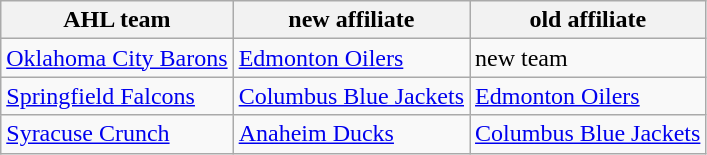<table class="wikitable">
<tr>
<th bgcolor="#DDDDFF">AHL team</th>
<th bgcolor="#DDDDFF">new affiliate</th>
<th bgcolor="#DDDDFF">old affiliate</th>
</tr>
<tr>
<td align=left><a href='#'>Oklahoma City Barons</a></td>
<td><a href='#'>Edmonton Oilers</a></td>
<td>new team</td>
</tr>
<tr>
<td align=left><a href='#'>Springfield Falcons</a></td>
<td><a href='#'>Columbus Blue Jackets</a></td>
<td><a href='#'>Edmonton Oilers</a></td>
</tr>
<tr>
<td align=left><a href='#'>Syracuse Crunch</a></td>
<td><a href='#'>Anaheim Ducks</a></td>
<td><a href='#'>Columbus Blue Jackets</a></td>
</tr>
</table>
